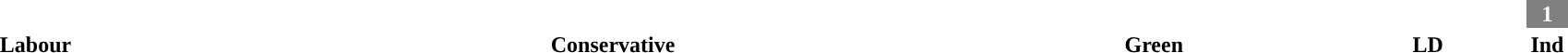<table style="width:100%; text-align:center;">
<tr style="color:white;">
<td style="background-color:"><strong>18</strong></td>
<td style="background-color:"><strong>15</strong></td>
<td style="background-color:"><strong>5</strong></td>
<td style="background-color:"><strong>2</strong></td>
<td style="background-color:gray; width:2.4%;"><strong>1</strong></td>
</tr>
<tr>
<td><span><strong>Labour</strong></span></td>
<td><span><strong>Conservative</strong></span></td>
<td><span><strong>Green</strong></span></td>
<td><span><strong>LD</strong></span></td>
<td><span><strong>Ind</strong></span></td>
</tr>
</table>
